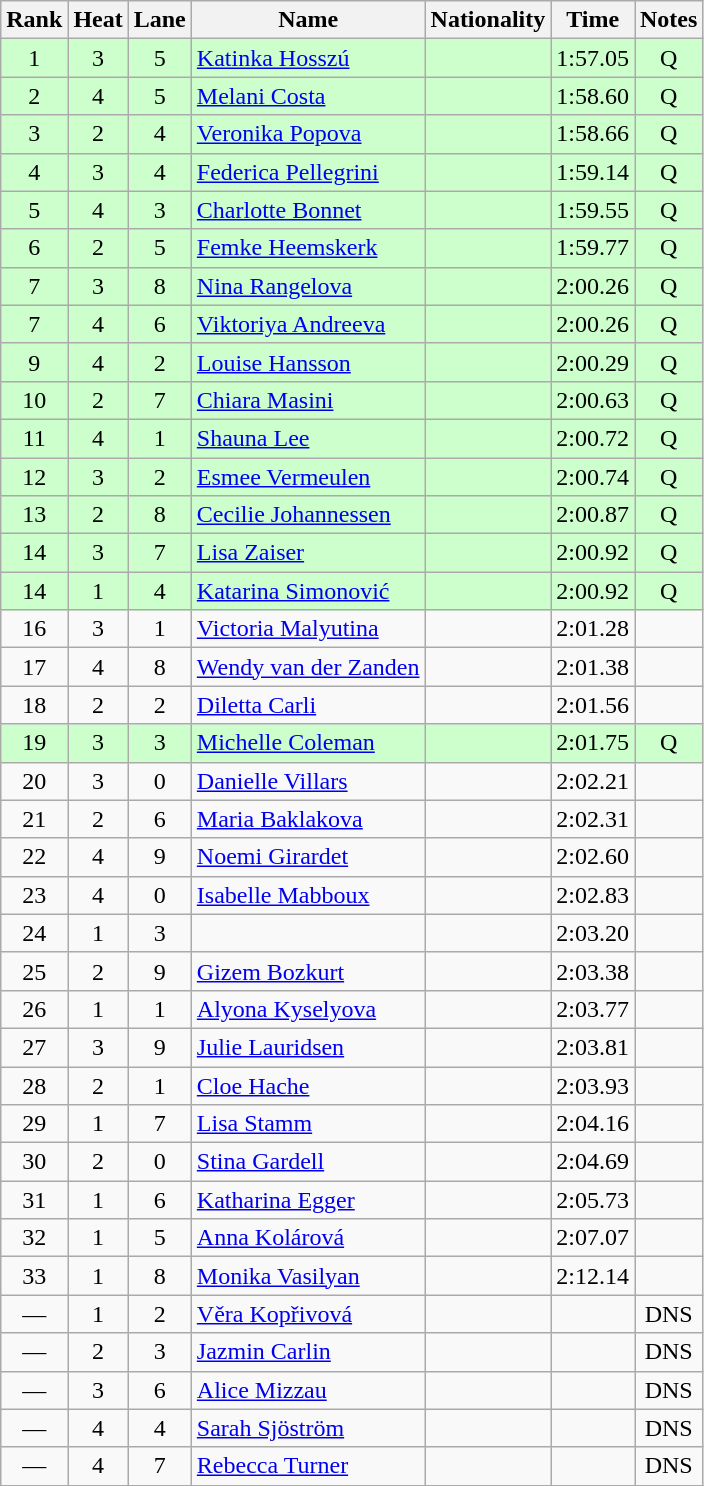<table class="wikitable sortable" style="text-align:center">
<tr>
<th>Rank</th>
<th>Heat</th>
<th>Lane</th>
<th>Name</th>
<th>Nationality</th>
<th>Time</th>
<th>Notes</th>
</tr>
<tr bgcolor=ccffcc>
<td>1</td>
<td>3</td>
<td>5</td>
<td align=left><a href='#'>Katinka Hosszú</a></td>
<td align=left></td>
<td>1:57.05</td>
<td>Q</td>
</tr>
<tr bgcolor=ccffcc>
<td>2</td>
<td>4</td>
<td>5</td>
<td align=left><a href='#'>Melani Costa</a></td>
<td align=left></td>
<td>1:58.60</td>
<td>Q</td>
</tr>
<tr bgcolor=ccffcc>
<td>3</td>
<td>2</td>
<td>4</td>
<td align=left><a href='#'>Veronika Popova</a></td>
<td align=left></td>
<td>1:58.66</td>
<td>Q</td>
</tr>
<tr bgcolor=ccffcc>
<td>4</td>
<td>3</td>
<td>4</td>
<td align=left><a href='#'>Federica Pellegrini</a></td>
<td align=left></td>
<td>1:59.14</td>
<td>Q</td>
</tr>
<tr bgcolor=ccffcc>
<td>5</td>
<td>4</td>
<td>3</td>
<td align=left><a href='#'>Charlotte Bonnet</a></td>
<td align=left></td>
<td>1:59.55</td>
<td>Q</td>
</tr>
<tr bgcolor=ccffcc>
<td>6</td>
<td>2</td>
<td>5</td>
<td align=left><a href='#'>Femke Heemskerk</a></td>
<td align=left></td>
<td>1:59.77</td>
<td>Q</td>
</tr>
<tr bgcolor=ccffcc>
<td>7</td>
<td>3</td>
<td>8</td>
<td align=left><a href='#'>Nina Rangelova</a></td>
<td align=left></td>
<td>2:00.26</td>
<td>Q</td>
</tr>
<tr bgcolor=ccffcc>
<td>7</td>
<td>4</td>
<td>6</td>
<td align=left><a href='#'>Viktoriya Andreeva</a></td>
<td align=left></td>
<td>2:00.26</td>
<td>Q</td>
</tr>
<tr bgcolor=ccffcc>
<td>9</td>
<td>4</td>
<td>2</td>
<td align=left><a href='#'>Louise Hansson</a></td>
<td align=left></td>
<td>2:00.29</td>
<td>Q</td>
</tr>
<tr bgcolor=ccffcc>
<td>10</td>
<td>2</td>
<td>7</td>
<td align=left><a href='#'>Chiara Masini</a></td>
<td align=left></td>
<td>2:00.63</td>
<td>Q</td>
</tr>
<tr bgcolor=ccffcc>
<td>11</td>
<td>4</td>
<td>1</td>
<td align=left><a href='#'>Shauna Lee</a></td>
<td align=left></td>
<td>2:00.72</td>
<td>Q</td>
</tr>
<tr bgcolor=ccffcc>
<td>12</td>
<td>3</td>
<td>2</td>
<td align=left><a href='#'>Esmee Vermeulen</a></td>
<td align=left></td>
<td>2:00.74</td>
<td>Q</td>
</tr>
<tr bgcolor=ccffcc>
<td>13</td>
<td>2</td>
<td>8</td>
<td align=left><a href='#'>Cecilie Johannessen</a></td>
<td align=left></td>
<td>2:00.87</td>
<td>Q</td>
</tr>
<tr bgcolor=ccffcc>
<td>14</td>
<td>3</td>
<td>7</td>
<td align=left><a href='#'>Lisa Zaiser</a></td>
<td align=left></td>
<td>2:00.92</td>
<td>Q</td>
</tr>
<tr bgcolor=ccffcc>
<td>14</td>
<td>1</td>
<td>4</td>
<td align=left><a href='#'>Katarina Simonović</a></td>
<td align=left></td>
<td>2:00.92</td>
<td>Q</td>
</tr>
<tr>
<td>16</td>
<td>3</td>
<td>1</td>
<td align=left><a href='#'>Victoria Malyutina</a></td>
<td align=left></td>
<td>2:01.28</td>
<td></td>
</tr>
<tr>
<td>17</td>
<td>4</td>
<td>8</td>
<td align=left><a href='#'>Wendy van der Zanden</a></td>
<td align=left></td>
<td>2:01.38</td>
<td></td>
</tr>
<tr>
<td>18</td>
<td>2</td>
<td>2</td>
<td align=left><a href='#'>Diletta Carli</a></td>
<td align=left></td>
<td>2:01.56</td>
<td></td>
</tr>
<tr bgcolor=ccffcc>
<td>19</td>
<td>3</td>
<td>3</td>
<td align=left><a href='#'>Michelle Coleman</a></td>
<td align=left></td>
<td>2:01.75</td>
<td>Q</td>
</tr>
<tr>
<td>20</td>
<td>3</td>
<td>0</td>
<td align=left><a href='#'>Danielle Villars</a></td>
<td align=left></td>
<td>2:02.21</td>
<td></td>
</tr>
<tr>
<td>21</td>
<td>2</td>
<td>6</td>
<td align=left><a href='#'>Maria Baklakova</a></td>
<td align=left></td>
<td>2:02.31</td>
<td></td>
</tr>
<tr>
<td>22</td>
<td>4</td>
<td>9</td>
<td align=left><a href='#'>Noemi Girardet</a></td>
<td align=left></td>
<td>2:02.60</td>
<td></td>
</tr>
<tr>
<td>23</td>
<td>4</td>
<td>0</td>
<td align=left><a href='#'>Isabelle Mabboux</a></td>
<td align=left></td>
<td>2:02.83</td>
<td></td>
</tr>
<tr>
<td>24</td>
<td>1</td>
<td>3</td>
<td align=left></td>
<td align=left></td>
<td>2:03.20</td>
<td></td>
</tr>
<tr>
<td>25</td>
<td>2</td>
<td>9</td>
<td align=left><a href='#'>Gizem Bozkurt</a></td>
<td align=left></td>
<td>2:03.38</td>
<td></td>
</tr>
<tr>
<td>26</td>
<td>1</td>
<td>1</td>
<td align=left><a href='#'>Alyona Kyselyova</a></td>
<td align=left></td>
<td>2:03.77</td>
<td></td>
</tr>
<tr>
<td>27</td>
<td>3</td>
<td>9</td>
<td align=left><a href='#'>Julie Lauridsen</a></td>
<td align=left></td>
<td>2:03.81</td>
<td></td>
</tr>
<tr>
<td>28</td>
<td>2</td>
<td>1</td>
<td align=left><a href='#'>Cloe Hache</a></td>
<td align=left></td>
<td>2:03.93</td>
<td></td>
</tr>
<tr>
<td>29</td>
<td>1</td>
<td>7</td>
<td align=left><a href='#'>Lisa Stamm</a></td>
<td align=left></td>
<td>2:04.16</td>
<td></td>
</tr>
<tr>
<td>30</td>
<td>2</td>
<td>0</td>
<td align=left><a href='#'>Stina Gardell</a></td>
<td align=left></td>
<td>2:04.69</td>
<td></td>
</tr>
<tr>
<td>31</td>
<td>1</td>
<td>6</td>
<td align=left><a href='#'>Katharina Egger</a></td>
<td align=left></td>
<td>2:05.73</td>
<td></td>
</tr>
<tr>
<td>32</td>
<td>1</td>
<td>5</td>
<td align=left><a href='#'>Anna Kolárová</a></td>
<td align=left></td>
<td>2:07.07</td>
<td></td>
</tr>
<tr>
<td>33</td>
<td>1</td>
<td>8</td>
<td align=left><a href='#'>Monika Vasilyan</a></td>
<td align=left></td>
<td>2:12.14</td>
<td></td>
</tr>
<tr>
<td>—</td>
<td>1</td>
<td>2</td>
<td align=left><a href='#'>Věra Kopřivová</a></td>
<td align=left></td>
<td></td>
<td>DNS</td>
</tr>
<tr>
<td>—</td>
<td>2</td>
<td>3</td>
<td align=left><a href='#'>Jazmin Carlin</a></td>
<td align=left></td>
<td></td>
<td>DNS</td>
</tr>
<tr>
<td>—</td>
<td>3</td>
<td>6</td>
<td align=left><a href='#'>Alice Mizzau</a></td>
<td align=left></td>
<td></td>
<td>DNS</td>
</tr>
<tr>
<td>—</td>
<td>4</td>
<td>4</td>
<td align=left><a href='#'>Sarah Sjöström</a></td>
<td align=left></td>
<td></td>
<td>DNS</td>
</tr>
<tr>
<td>—</td>
<td>4</td>
<td>7</td>
<td align=left><a href='#'>Rebecca Turner</a></td>
<td align=left></td>
<td></td>
<td>DNS</td>
</tr>
</table>
